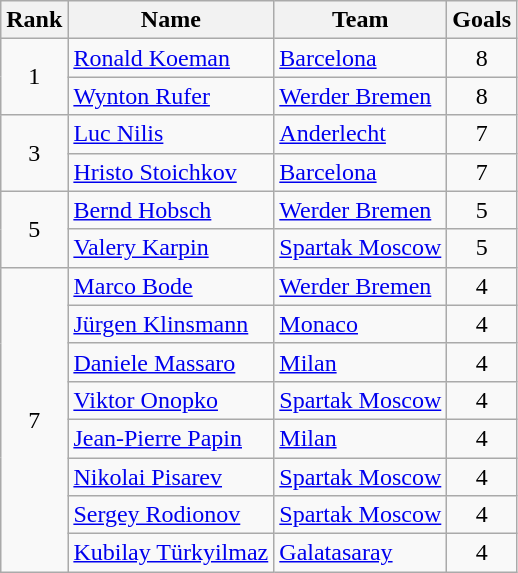<table class="wikitable" style="text-align:center">
<tr>
<th>Rank</th>
<th>Name</th>
<th>Team</th>
<th>Goals</th>
</tr>
<tr>
<td rowspan="2">1</td>
<td align="left"> <a href='#'>Ronald Koeman</a></td>
<td align="left"> <a href='#'>Barcelona</a></td>
<td>8</td>
</tr>
<tr>
<td align="left"> <a href='#'>Wynton Rufer</a></td>
<td align="left"> <a href='#'>Werder Bremen</a></td>
<td>8</td>
</tr>
<tr>
<td rowspan="2">3</td>
<td align="left"> <a href='#'>Luc Nilis</a></td>
<td align="left"> <a href='#'>Anderlecht</a></td>
<td>7</td>
</tr>
<tr>
<td align="left"> <a href='#'>Hristo Stoichkov</a></td>
<td align="left"> <a href='#'>Barcelona</a></td>
<td>7</td>
</tr>
<tr>
<td rowspan="2">5</td>
<td align="left"> <a href='#'>Bernd Hobsch</a></td>
<td align="left"> <a href='#'>Werder Bremen</a></td>
<td>5</td>
</tr>
<tr>
<td align="left"> <a href='#'>Valery Karpin</a></td>
<td align="left"> <a href='#'>Spartak Moscow</a></td>
<td>5</td>
</tr>
<tr>
<td rowspan="8">7</td>
<td align="left"> <a href='#'>Marco Bode</a></td>
<td align="left"> <a href='#'>Werder Bremen</a></td>
<td>4</td>
</tr>
<tr>
<td align="left"> <a href='#'>Jürgen Klinsmann</a></td>
<td align="left"> <a href='#'>Monaco</a></td>
<td>4</td>
</tr>
<tr>
<td align="left"> <a href='#'>Daniele Massaro</a></td>
<td align="left"> <a href='#'>Milan</a></td>
<td>4</td>
</tr>
<tr>
<td align="left"> <a href='#'>Viktor Onopko</a></td>
<td align="left"> <a href='#'>Spartak Moscow</a></td>
<td>4</td>
</tr>
<tr>
<td align="left"> <a href='#'>Jean-Pierre Papin</a></td>
<td align="left"> <a href='#'>Milan</a></td>
<td>4</td>
</tr>
<tr>
<td align="left"> <a href='#'>Nikolai Pisarev</a></td>
<td align="left"> <a href='#'>Spartak Moscow</a></td>
<td>4</td>
</tr>
<tr>
<td align="left"> <a href='#'>Sergey Rodionov</a></td>
<td align="left"> <a href='#'>Spartak Moscow</a></td>
<td>4</td>
</tr>
<tr>
<td align="left"> <a href='#'>Kubilay Türkyilmaz</a></td>
<td align="left"> <a href='#'>Galatasaray</a></td>
<td>4</td>
</tr>
</table>
